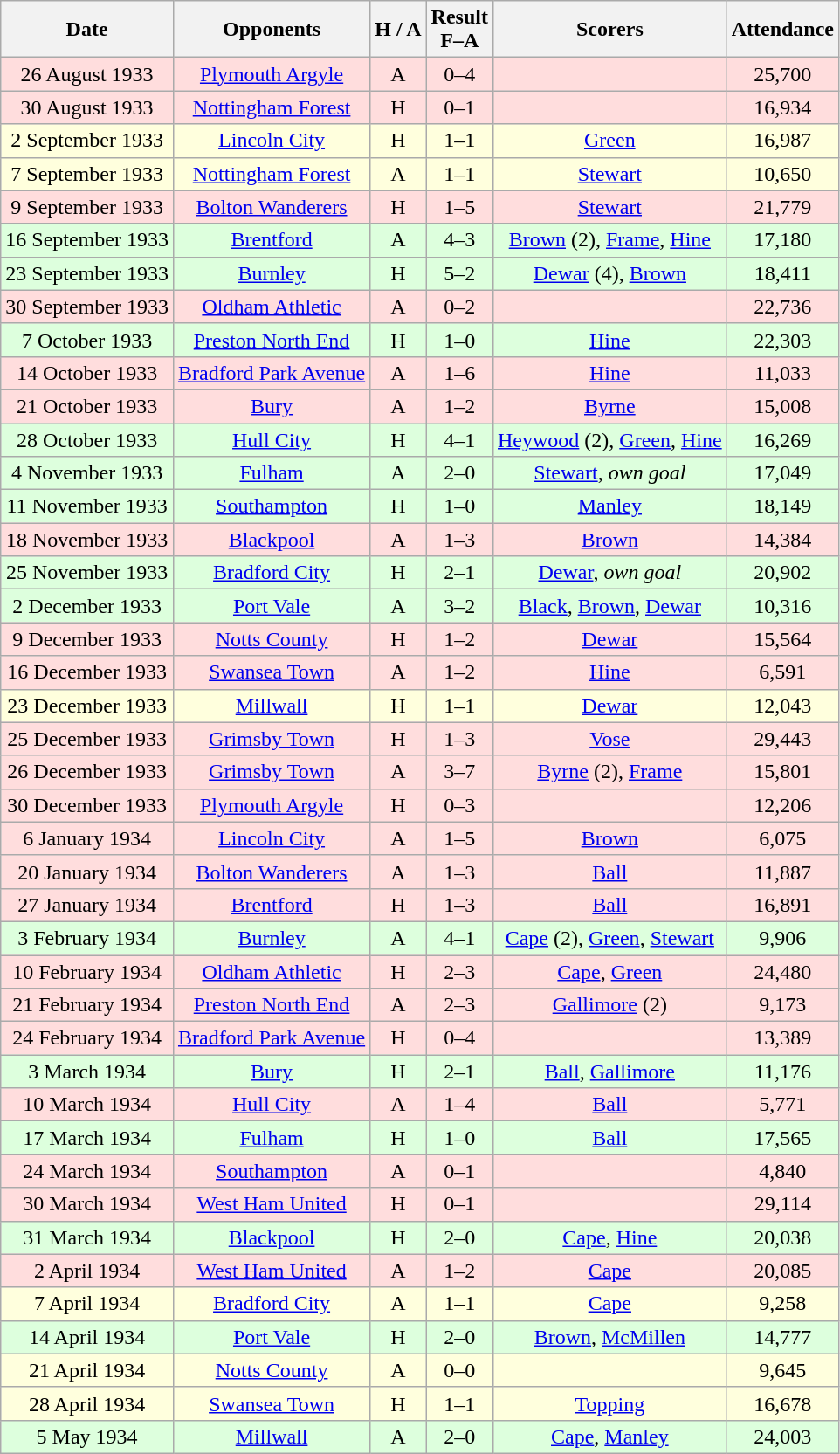<table class="wikitable" style="text-align:center">
<tr>
<th>Date</th>
<th>Opponents</th>
<th>H / A</th>
<th>Result<br>F–A</th>
<th>Scorers</th>
<th>Attendance</th>
</tr>
<tr bgcolor="#ffdddd">
<td>26 August 1933</td>
<td><a href='#'>Plymouth Argyle</a></td>
<td>A</td>
<td>0–4</td>
<td></td>
<td>25,700</td>
</tr>
<tr bgcolor="#ffdddd">
<td>30 August 1933</td>
<td><a href='#'>Nottingham Forest</a></td>
<td>H</td>
<td>0–1</td>
<td></td>
<td>16,934</td>
</tr>
<tr bgcolor="#ffffdd">
<td>2 September 1933</td>
<td><a href='#'>Lincoln City</a></td>
<td>H</td>
<td>1–1</td>
<td><a href='#'>Green</a></td>
<td>16,987</td>
</tr>
<tr bgcolor="#ffffdd">
<td>7 September 1933</td>
<td><a href='#'>Nottingham Forest</a></td>
<td>A</td>
<td>1–1</td>
<td><a href='#'>Stewart</a></td>
<td>10,650</td>
</tr>
<tr bgcolor="#ffdddd">
<td>9 September 1933</td>
<td><a href='#'>Bolton Wanderers</a></td>
<td>H</td>
<td>1–5</td>
<td><a href='#'>Stewart</a></td>
<td>21,779</td>
</tr>
<tr bgcolor="#ddffdd">
<td>16 September 1933</td>
<td><a href='#'>Brentford</a></td>
<td>A</td>
<td>4–3</td>
<td><a href='#'>Brown</a> (2), <a href='#'>Frame</a>, <a href='#'>Hine</a></td>
<td>17,180</td>
</tr>
<tr bgcolor="#ddffdd">
<td>23 September 1933</td>
<td><a href='#'>Burnley</a></td>
<td>H</td>
<td>5–2</td>
<td><a href='#'>Dewar</a> (4), <a href='#'>Brown</a></td>
<td>18,411</td>
</tr>
<tr bgcolor="#ffdddd">
<td>30 September 1933</td>
<td><a href='#'>Oldham Athletic</a></td>
<td>A</td>
<td>0–2</td>
<td></td>
<td>22,736</td>
</tr>
<tr bgcolor="#ddffdd">
<td>7 October 1933</td>
<td><a href='#'>Preston North End</a></td>
<td>H</td>
<td>1–0</td>
<td><a href='#'>Hine</a></td>
<td>22,303</td>
</tr>
<tr bgcolor="#ffdddd">
<td>14 October 1933</td>
<td><a href='#'>Bradford Park Avenue</a></td>
<td>A</td>
<td>1–6</td>
<td><a href='#'>Hine</a></td>
<td>11,033</td>
</tr>
<tr bgcolor="#ffdddd">
<td>21 October 1933</td>
<td><a href='#'>Bury</a></td>
<td>A</td>
<td>1–2</td>
<td><a href='#'>Byrne</a></td>
<td>15,008</td>
</tr>
<tr bgcolor="#ddffdd">
<td>28 October 1933</td>
<td><a href='#'>Hull City</a></td>
<td>H</td>
<td>4–1</td>
<td><a href='#'>Heywood</a> (2), <a href='#'>Green</a>, <a href='#'>Hine</a></td>
<td>16,269</td>
</tr>
<tr bgcolor="#ddffdd">
<td>4 November 1933</td>
<td><a href='#'>Fulham</a></td>
<td>A</td>
<td>2–0</td>
<td><a href='#'>Stewart</a>, <em>own goal</em></td>
<td>17,049</td>
</tr>
<tr bgcolor="#ddffdd">
<td>11 November 1933</td>
<td><a href='#'>Southampton</a></td>
<td>H</td>
<td>1–0</td>
<td><a href='#'>Manley</a></td>
<td>18,149</td>
</tr>
<tr bgcolor="#ffdddd">
<td>18 November 1933</td>
<td><a href='#'>Blackpool</a></td>
<td>A</td>
<td>1–3</td>
<td><a href='#'>Brown</a></td>
<td>14,384</td>
</tr>
<tr bgcolor="#ddffdd">
<td>25 November 1933</td>
<td><a href='#'>Bradford City</a></td>
<td>H</td>
<td>2–1</td>
<td><a href='#'>Dewar</a>, <em>own goal</em></td>
<td>20,902</td>
</tr>
<tr bgcolor="#ddffdd">
<td>2 December 1933</td>
<td><a href='#'>Port Vale</a></td>
<td>A</td>
<td>3–2</td>
<td><a href='#'>Black</a>, <a href='#'>Brown</a>, <a href='#'>Dewar</a></td>
<td>10,316</td>
</tr>
<tr bgcolor="#ffdddd">
<td>9 December 1933</td>
<td><a href='#'>Notts County</a></td>
<td>H</td>
<td>1–2</td>
<td><a href='#'>Dewar</a></td>
<td>15,564</td>
</tr>
<tr bgcolor="#ffdddd">
<td>16 December 1933</td>
<td><a href='#'>Swansea Town</a></td>
<td>A</td>
<td>1–2</td>
<td><a href='#'>Hine</a></td>
<td>6,591</td>
</tr>
<tr bgcolor="#ffffdd">
<td>23 December 1933</td>
<td><a href='#'>Millwall</a></td>
<td>H</td>
<td>1–1</td>
<td><a href='#'>Dewar</a></td>
<td>12,043</td>
</tr>
<tr bgcolor="#ffdddd">
<td>25 December 1933</td>
<td><a href='#'>Grimsby Town</a></td>
<td>H</td>
<td>1–3</td>
<td><a href='#'>Vose</a></td>
<td>29,443</td>
</tr>
<tr bgcolor="#ffdddd">
<td>26 December 1933</td>
<td><a href='#'>Grimsby Town</a></td>
<td>A</td>
<td>3–7</td>
<td><a href='#'>Byrne</a> (2), <a href='#'>Frame</a></td>
<td>15,801</td>
</tr>
<tr bgcolor="#ffdddd">
<td>30 December 1933</td>
<td><a href='#'>Plymouth Argyle</a></td>
<td>H</td>
<td>0–3</td>
<td></td>
<td>12,206</td>
</tr>
<tr bgcolor="#ffdddd">
<td>6 January 1934</td>
<td><a href='#'>Lincoln City</a></td>
<td>A</td>
<td>1–5</td>
<td><a href='#'>Brown</a></td>
<td>6,075</td>
</tr>
<tr bgcolor="#ffdddd">
<td>20 January 1934</td>
<td><a href='#'>Bolton Wanderers</a></td>
<td>A</td>
<td>1–3</td>
<td><a href='#'>Ball</a></td>
<td>11,887</td>
</tr>
<tr bgcolor="#ffdddd">
<td>27 January 1934</td>
<td><a href='#'>Brentford</a></td>
<td>H</td>
<td>1–3</td>
<td><a href='#'>Ball</a></td>
<td>16,891</td>
</tr>
<tr bgcolor="#ddffdd">
<td>3 February 1934</td>
<td><a href='#'>Burnley</a></td>
<td>A</td>
<td>4–1</td>
<td><a href='#'>Cape</a> (2), <a href='#'>Green</a>, <a href='#'>Stewart</a></td>
<td>9,906</td>
</tr>
<tr bgcolor="#ffdddd">
<td>10 February 1934</td>
<td><a href='#'>Oldham Athletic</a></td>
<td>H</td>
<td>2–3</td>
<td><a href='#'>Cape</a>, <a href='#'>Green</a></td>
<td>24,480</td>
</tr>
<tr bgcolor="#ffdddd">
<td>21 February 1934</td>
<td><a href='#'>Preston North End</a></td>
<td>A</td>
<td>2–3</td>
<td><a href='#'>Gallimore</a> (2)</td>
<td>9,173</td>
</tr>
<tr bgcolor="#ffdddd">
<td>24 February 1934</td>
<td><a href='#'>Bradford Park Avenue</a></td>
<td>H</td>
<td>0–4</td>
<td></td>
<td>13,389</td>
</tr>
<tr bgcolor="#ddffdd">
<td>3 March 1934</td>
<td><a href='#'>Bury</a></td>
<td>H</td>
<td>2–1</td>
<td><a href='#'>Ball</a>, <a href='#'>Gallimore</a></td>
<td>11,176</td>
</tr>
<tr bgcolor="#ffdddd">
<td>10 March 1934</td>
<td><a href='#'>Hull City</a></td>
<td>A</td>
<td>1–4</td>
<td><a href='#'>Ball</a></td>
<td>5,771</td>
</tr>
<tr bgcolor="#ddffdd">
<td>17 March 1934</td>
<td><a href='#'>Fulham</a></td>
<td>H</td>
<td>1–0</td>
<td><a href='#'>Ball</a></td>
<td>17,565</td>
</tr>
<tr bgcolor="#ffdddd">
<td>24 March 1934</td>
<td><a href='#'>Southampton</a></td>
<td>A</td>
<td>0–1</td>
<td></td>
<td>4,840</td>
</tr>
<tr bgcolor="#ffdddd">
<td>30 March 1934</td>
<td><a href='#'>West Ham United</a></td>
<td>H</td>
<td>0–1</td>
<td></td>
<td>29,114</td>
</tr>
<tr bgcolor="#ddffdd">
<td>31 March 1934</td>
<td><a href='#'>Blackpool</a></td>
<td>H</td>
<td>2–0</td>
<td><a href='#'>Cape</a>, <a href='#'>Hine</a></td>
<td>20,038</td>
</tr>
<tr bgcolor="#ffdddd">
<td>2 April 1934</td>
<td><a href='#'>West Ham United</a></td>
<td>A</td>
<td>1–2</td>
<td><a href='#'>Cape</a></td>
<td>20,085</td>
</tr>
<tr bgcolor="#ffffdd">
<td>7 April 1934</td>
<td><a href='#'>Bradford City</a></td>
<td>A</td>
<td>1–1</td>
<td><a href='#'>Cape</a></td>
<td>9,258</td>
</tr>
<tr bgcolor="#ddffdd">
<td>14 April 1934</td>
<td><a href='#'>Port Vale</a></td>
<td>H</td>
<td>2–0</td>
<td><a href='#'>Brown</a>, <a href='#'>McMillen</a></td>
<td>14,777</td>
</tr>
<tr bgcolor="#ffffdd">
<td>21 April 1934</td>
<td><a href='#'>Notts County</a></td>
<td>A</td>
<td>0–0</td>
<td></td>
<td>9,645</td>
</tr>
<tr bgcolor="#ffffdd">
<td>28 April 1934</td>
<td><a href='#'>Swansea Town</a></td>
<td>H</td>
<td>1–1</td>
<td><a href='#'>Topping</a></td>
<td>16,678</td>
</tr>
<tr bgcolor="#ddffdd">
<td>5 May 1934</td>
<td><a href='#'>Millwall</a></td>
<td>A</td>
<td>2–0</td>
<td><a href='#'>Cape</a>, <a href='#'>Manley</a></td>
<td>24,003</td>
</tr>
</table>
